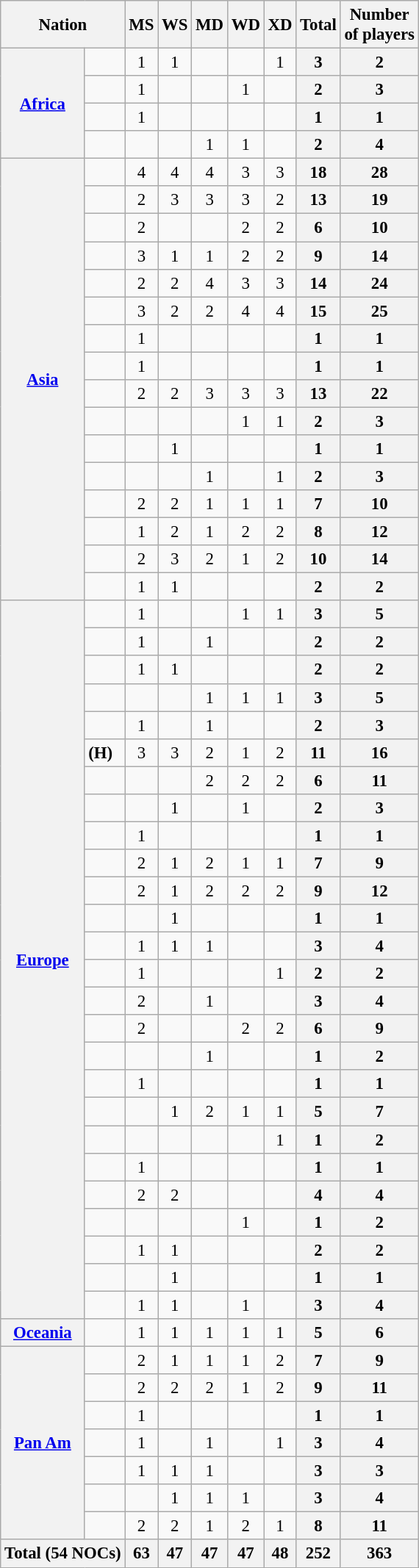<table class="sortable wikitable" style="font-size:95%; text-align:center">
<tr>
<th colspan="2">Nation</th>
<th>MS</th>
<th>WS</th>
<th>MD</th>
<th>WD</th>
<th>XD</th>
<th>Total</th>
<th>Number<br>of players</th>
</tr>
<tr>
<th rowspan="4"><a href='#'>Africa</a></th>
<td align="left"></td>
<td>1</td>
<td>1</td>
<td></td>
<td></td>
<td>1</td>
<th>3</th>
<th>2</th>
</tr>
<tr>
<td align="left"></td>
<td>1</td>
<td></td>
<td></td>
<td>1</td>
<td></td>
<th>2</th>
<th>3</th>
</tr>
<tr>
<td align="left"></td>
<td>1</td>
<td></td>
<td></td>
<td></td>
<td></td>
<th>1</th>
<th>1</th>
</tr>
<tr>
<td align="left"></td>
<td></td>
<td></td>
<td>1</td>
<td>1</td>
<td></td>
<th>2</th>
<th>4</th>
</tr>
<tr>
<th rowspan="16"><a href='#'>Asia</a></th>
<td align="left"></td>
<td>4</td>
<td>4</td>
<td>4</td>
<td>3</td>
<td>3</td>
<th>18</th>
<th>28</th>
</tr>
<tr>
<td align="left"></td>
<td>2</td>
<td>3</td>
<td>3</td>
<td>3</td>
<td>2</td>
<th>13</th>
<th>19</th>
</tr>
<tr>
<td align="left"></td>
<td>2</td>
<td></td>
<td></td>
<td>2</td>
<td>2</td>
<th>6</th>
<th>10</th>
</tr>
<tr>
<td align="left"></td>
<td>3</td>
<td>1</td>
<td>1</td>
<td>2</td>
<td>2</td>
<th>9</th>
<th>14</th>
</tr>
<tr>
<td align="left"></td>
<td>2</td>
<td>2</td>
<td>4</td>
<td>3</td>
<td>3</td>
<th>14</th>
<th>24</th>
</tr>
<tr>
<td align="left"></td>
<td>3</td>
<td>2</td>
<td>2</td>
<td>4</td>
<td>4</td>
<th>15</th>
<th>25</th>
</tr>
<tr>
<td align="left"></td>
<td>1</td>
<td></td>
<td></td>
<td></td>
<td></td>
<th>1</th>
<th>1</th>
</tr>
<tr>
<td align="left"></td>
<td>1</td>
<td></td>
<td></td>
<td></td>
<td></td>
<th>1</th>
<th>1</th>
</tr>
<tr>
<td align="left"></td>
<td>2</td>
<td>2</td>
<td>3</td>
<td>3</td>
<td>3</td>
<th>13</th>
<th>22</th>
</tr>
<tr>
<td align="left"></td>
<td></td>
<td></td>
<td></td>
<td>1</td>
<td>1</td>
<th>2</th>
<th>3</th>
</tr>
<tr>
<td align="left"></td>
<td></td>
<td>1</td>
<td></td>
<td></td>
<td></td>
<th>1</th>
<th>1</th>
</tr>
<tr>
<td align="left"></td>
<td></td>
<td></td>
<td>1</td>
<td></td>
<td>1</td>
<th>2</th>
<th>3</th>
</tr>
<tr>
<td align="left"></td>
<td>2</td>
<td>2</td>
<td>1</td>
<td>1</td>
<td>1</td>
<th>7</th>
<th>10</th>
</tr>
<tr>
<td align="left"></td>
<td>1</td>
<td>2</td>
<td>1</td>
<td>2</td>
<td>2</td>
<th>8</th>
<th>12</th>
</tr>
<tr>
<td align="left"></td>
<td>2</td>
<td>3</td>
<td>2</td>
<td>1</td>
<td>2</td>
<th>10</th>
<th>14</th>
</tr>
<tr>
<td align="left"></td>
<td>1</td>
<td>1</td>
<td></td>
<td></td>
<td></td>
<th>2</th>
<th>2</th>
</tr>
<tr>
<th rowspan="26"><a href='#'>Europe</a></th>
<td align="left"></td>
<td>1</td>
<td></td>
<td></td>
<td>1</td>
<td>1</td>
<th>3</th>
<th>5</th>
</tr>
<tr>
<td align="left"></td>
<td>1</td>
<td></td>
<td>1</td>
<td></td>
<td></td>
<th>2</th>
<th>2</th>
</tr>
<tr>
<td align="left"></td>
<td>1</td>
<td>1</td>
<td></td>
<td></td>
<td></td>
<th>2</th>
<th>2</th>
</tr>
<tr>
<td align="left"></td>
<td></td>
<td></td>
<td>1</td>
<td>1</td>
<td>1</td>
<th>3</th>
<th>5</th>
</tr>
<tr>
<td align="left"></td>
<td>1</td>
<td></td>
<td>1</td>
<td></td>
<td></td>
<th>2</th>
<th>3</th>
</tr>
<tr>
<td align="left"> <strong>(H)</strong></td>
<td>3</td>
<td>3</td>
<td>2</td>
<td>1</td>
<td>2</td>
<th>11</th>
<th>16</th>
</tr>
<tr>
<td align="left"></td>
<td></td>
<td></td>
<td>2</td>
<td>2</td>
<td>2</td>
<th>6</th>
<th>11</th>
</tr>
<tr>
<td align="left"></td>
<td></td>
<td>1</td>
<td></td>
<td>1</td>
<td></td>
<th>2</th>
<th>3</th>
</tr>
<tr>
<td align="left"></td>
<td>1</td>
<td></td>
<td></td>
<td></td>
<td></td>
<th>1</th>
<th>1</th>
</tr>
<tr>
<td align="left"></td>
<td>2</td>
<td>1</td>
<td>2</td>
<td>1</td>
<td>1</td>
<th>7</th>
<th>9</th>
</tr>
<tr>
<td align="left"></td>
<td>2</td>
<td>1</td>
<td>2</td>
<td>2</td>
<td>2</td>
<th>9</th>
<th>12</th>
</tr>
<tr>
<td align="left"></td>
<td></td>
<td>1</td>
<td></td>
<td></td>
<td></td>
<th>1</th>
<th>1</th>
</tr>
<tr>
<td align="left"></td>
<td>1</td>
<td>1</td>
<td>1</td>
<td></td>
<td></td>
<th>3</th>
<th>4</th>
</tr>
<tr>
<td align="left"></td>
<td>1</td>
<td></td>
<td></td>
<td></td>
<td>1</td>
<th>2</th>
<th>2</th>
</tr>
<tr>
<td align="left"></td>
<td>2</td>
<td></td>
<td>1</td>
<td></td>
<td></td>
<th>3</th>
<th>4</th>
</tr>
<tr>
<td align="left"></td>
<td>2</td>
<td></td>
<td></td>
<td>2</td>
<td>2</td>
<th>6</th>
<th>9</th>
</tr>
<tr>
<td align="left"></td>
<td></td>
<td></td>
<td>1</td>
<td></td>
<td></td>
<th>1</th>
<th>2</th>
</tr>
<tr>
<td align="left"></td>
<td>1</td>
<td></td>
<td></td>
<td></td>
<td></td>
<th>1</th>
<th>1</th>
</tr>
<tr>
<td align="left"></td>
<td></td>
<td>1</td>
<td>2</td>
<td>1</td>
<td>1</td>
<th>5</th>
<th>7</th>
</tr>
<tr>
<td align="left"></td>
<td></td>
<td></td>
<td></td>
<td></td>
<td>1</td>
<th>1</th>
<th>2</th>
</tr>
<tr>
<td align="left"></td>
<td>1</td>
<td></td>
<td></td>
<td></td>
<td></td>
<th>1</th>
<th>1</th>
</tr>
<tr>
<td align="left"></td>
<td>2</td>
<td>2</td>
<td></td>
<td></td>
<td></td>
<th>4</th>
<th>4</th>
</tr>
<tr>
<td align="left"></td>
<td></td>
<td></td>
<td></td>
<td>1</td>
<td></td>
<th>1</th>
<th>2</th>
</tr>
<tr>
<td align="left"></td>
<td>1</td>
<td>1</td>
<td></td>
<td></td>
<td></td>
<th>2</th>
<th>2</th>
</tr>
<tr>
<td align="left"></td>
<td></td>
<td>1</td>
<td></td>
<td></td>
<td></td>
<th>1</th>
<th>1</th>
</tr>
<tr>
<td align="left"></td>
<td>1</td>
<td>1</td>
<td></td>
<td>1</td>
<td></td>
<th>3</th>
<th>4</th>
</tr>
<tr>
<th><a href='#'>Oceania</a></th>
<td align="left"></td>
<td>1</td>
<td>1</td>
<td>1</td>
<td>1</td>
<td>1</td>
<th>5</th>
<th>6</th>
</tr>
<tr>
<th rowspan="7"><a href='#'>Pan Am</a></th>
<td align="left"></td>
<td>2</td>
<td>1</td>
<td>1</td>
<td>1</td>
<td>2</td>
<th>7</th>
<th>9</th>
</tr>
<tr>
<td align="left"></td>
<td>2</td>
<td>2</td>
<td>2</td>
<td>1</td>
<td>2</td>
<th>9</th>
<th>11</th>
</tr>
<tr>
<td align="left"></td>
<td>1</td>
<td></td>
<td></td>
<td></td>
<td></td>
<th>1</th>
<th>1</th>
</tr>
<tr>
<td align="left"></td>
<td>1</td>
<td></td>
<td>1</td>
<td></td>
<td>1</td>
<th>3</th>
<th>4</th>
</tr>
<tr>
<td align="left"></td>
<td>1</td>
<td>1</td>
<td>1</td>
<td></td>
<td></td>
<th>3</th>
<th>3</th>
</tr>
<tr>
<td align="left"></td>
<td></td>
<td>1</td>
<td>1</td>
<td>1</td>
<td></td>
<th>3</th>
<th>4</th>
</tr>
<tr>
<td align="left"></td>
<td>2</td>
<td>2</td>
<td>1</td>
<td>2</td>
<td>1</td>
<th>8</th>
<th>11</th>
</tr>
<tr>
<th colspan="2">Total (54 NOCs)</th>
<th>63</th>
<th>47</th>
<th>47</th>
<th>47</th>
<th>48</th>
<th>252</th>
<th>363</th>
</tr>
</table>
